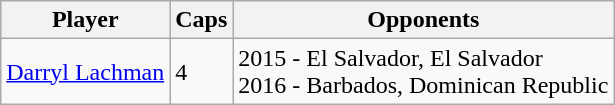<table class="wikitable">
<tr>
<th>Player</th>
<th>Caps</th>
<th>Opponents</th>
</tr>
<tr>
<td><a href='#'>Darryl Lachman</a></td>
<td>4</td>
<td>2015 - El Salvador, El Salvador<br>2016 - Barbados, Dominican Republic</td>
</tr>
</table>
